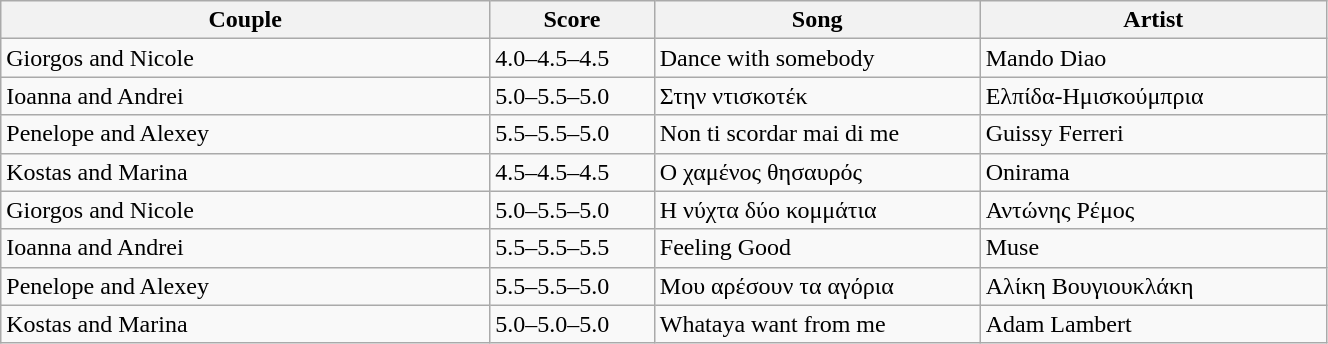<table class="wikitable" style="width:70%;">
<tr>
<th style="width:15%;">Couple</th>
<th style="width:5%;">Score</th>
<th style="width:10%;">Song</th>
<th style="width:10%;">Artist</th>
</tr>
<tr>
<td>Giorgos and Nicole</td>
<td>4.0–4.5–4.5</td>
<td>Dance with somebody</td>
<td>Mando Diao</td>
</tr>
<tr>
<td>Ioanna and Andrei</td>
<td>5.0–5.5–5.0</td>
<td>Στην ντισκοτέκ</td>
<td>Ελπίδα-Ημισκούμπρια</td>
</tr>
<tr>
<td>Penelope and Alexey</td>
<td>5.5–5.5–5.0</td>
<td>Non ti scordar mai di me</td>
<td>Guissy Ferreri</td>
</tr>
<tr>
<td>Kostas and Marina</td>
<td>4.5–4.5–4.5</td>
<td>Ο χαμένος θησαυρός</td>
<td>Onirama</td>
</tr>
<tr>
<td>Giorgos and Nicole</td>
<td>5.0–5.5–5.0</td>
<td>H νύχτα δύο κομμάτια</td>
<td>Αντώνης Ρέμος</td>
</tr>
<tr>
<td>Ioanna and Andrei</td>
<td>5.5–5.5–5.5</td>
<td>Feeling Good</td>
<td>Muse</td>
</tr>
<tr>
<td>Penelope and Alexey</td>
<td>5.5–5.5–5.0</td>
<td>Μου αρέσουν τα αγόρια</td>
<td>Αλίκη Βουγιουκλάκη</td>
</tr>
<tr>
<td>Kostas and Marina</td>
<td>5.0–5.0–5.0</td>
<td>Whataya want from me</td>
<td>Adam Lambert</td>
</tr>
</table>
